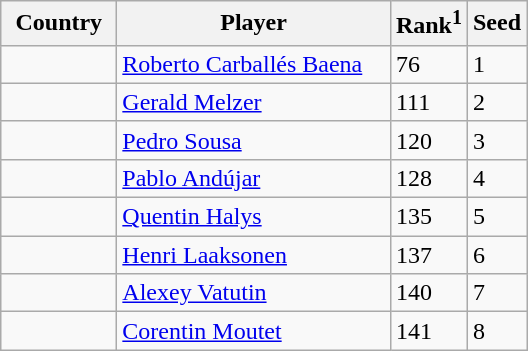<table class="sortable wikitable">
<tr>
<th width="70">Country</th>
<th width="175">Player</th>
<th>Rank<sup>1</sup></th>
<th>Seed</th>
</tr>
<tr>
<td></td>
<td><a href='#'>Roberto Carballés Baena</a></td>
<td>76</td>
<td>1</td>
</tr>
<tr>
<td></td>
<td><a href='#'>Gerald Melzer</a></td>
<td>111</td>
<td>2</td>
</tr>
<tr>
<td></td>
<td><a href='#'>Pedro Sousa</a></td>
<td>120</td>
<td>3</td>
</tr>
<tr>
<td></td>
<td><a href='#'>Pablo Andújar</a></td>
<td>128</td>
<td>4</td>
</tr>
<tr>
<td></td>
<td><a href='#'>Quentin Halys</a></td>
<td>135</td>
<td>5</td>
</tr>
<tr>
<td></td>
<td><a href='#'>Henri Laaksonen</a></td>
<td>137</td>
<td>6</td>
</tr>
<tr>
<td></td>
<td><a href='#'>Alexey Vatutin</a></td>
<td>140</td>
<td>7</td>
</tr>
<tr>
<td></td>
<td><a href='#'>Corentin Moutet</a></td>
<td>141</td>
<td>8</td>
</tr>
</table>
